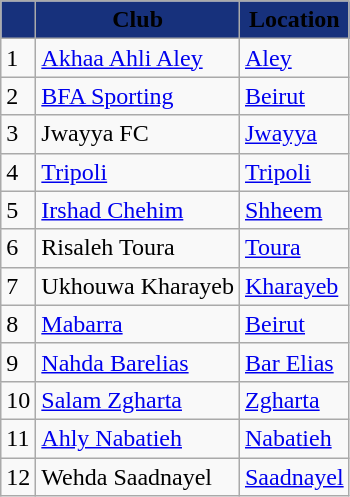<table class="wikitable sortable" style="text-align:left">
<tr>
<th style="background:#17317c;"></th>
<th style="background:#17317c;"><span>Club</span></th>
<th style="background:#17317c;"><span>Location</span></th>
</tr>
<tr>
<td>1</td>
<td><a href='#'>Akhaa Ahli Aley</a></td>
<td><a href='#'>Aley</a></td>
</tr>
<tr>
<td>2</td>
<td><a href='#'>BFA Sporting</a></td>
<td><a href='#'>Beirut</a></td>
</tr>
<tr>
<td>3</td>
<td>Jwayya FC</td>
<td><a href='#'>Jwayya</a></td>
</tr>
<tr>
<td>4</td>
<td><a href='#'>Tripoli</a></td>
<td><a href='#'>Tripoli</a></td>
</tr>
<tr>
<td>5</td>
<td><a href='#'>Irshad Chehim</a></td>
<td><a href='#'>Shheem</a></td>
</tr>
<tr>
<td>6</td>
<td>Risaleh Toura</td>
<td><a href='#'>Toura</a></td>
</tr>
<tr>
<td>7</td>
<td>Ukhouwa Kharayeb</td>
<td><a href='#'>Kharayeb</a></td>
</tr>
<tr>
<td>8</td>
<td><a href='#'>Mabarra</a></td>
<td><a href='#'>Beirut</a></td>
</tr>
<tr>
<td>9</td>
<td><a href='#'>Nahda Barelias</a></td>
<td><a href='#'>Bar Elias</a></td>
</tr>
<tr>
<td>10</td>
<td><a href='#'>Salam Zgharta</a></td>
<td><a href='#'>Zgharta</a></td>
</tr>
<tr>
<td>11</td>
<td><a href='#'>Ahly Nabatieh</a></td>
<td><a href='#'>Nabatieh</a></td>
</tr>
<tr>
<td>12</td>
<td>Wehda Saadnayel</td>
<td><a href='#'>Saadnayel</a></td>
</tr>
</table>
